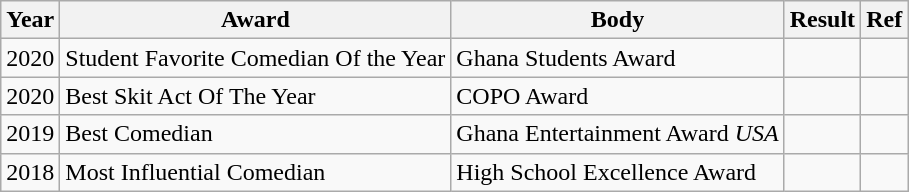<table class="wikitable">
<tr>
<th>Year</th>
<th>Award</th>
<th>Body</th>
<th>Result</th>
<th>Ref</th>
</tr>
<tr>
<td>2020</td>
<td>Student Favorite Comedian Of the Year</td>
<td>Ghana Students Award</td>
<td></td>
<td></td>
</tr>
<tr>
<td>2020</td>
<td>Best Skit Act Of The Year</td>
<td>COPO Award</td>
<td></td>
<td></td>
</tr>
<tr>
<td>2019</td>
<td>Best Comedian</td>
<td>Ghana Entertainment Award <em>USA</em></td>
<td></td>
<td></td>
</tr>
<tr>
<td>2018</td>
<td>Most Influential Comedian</td>
<td>High School Excellence Award</td>
<td></td>
<td></td>
</tr>
</table>
